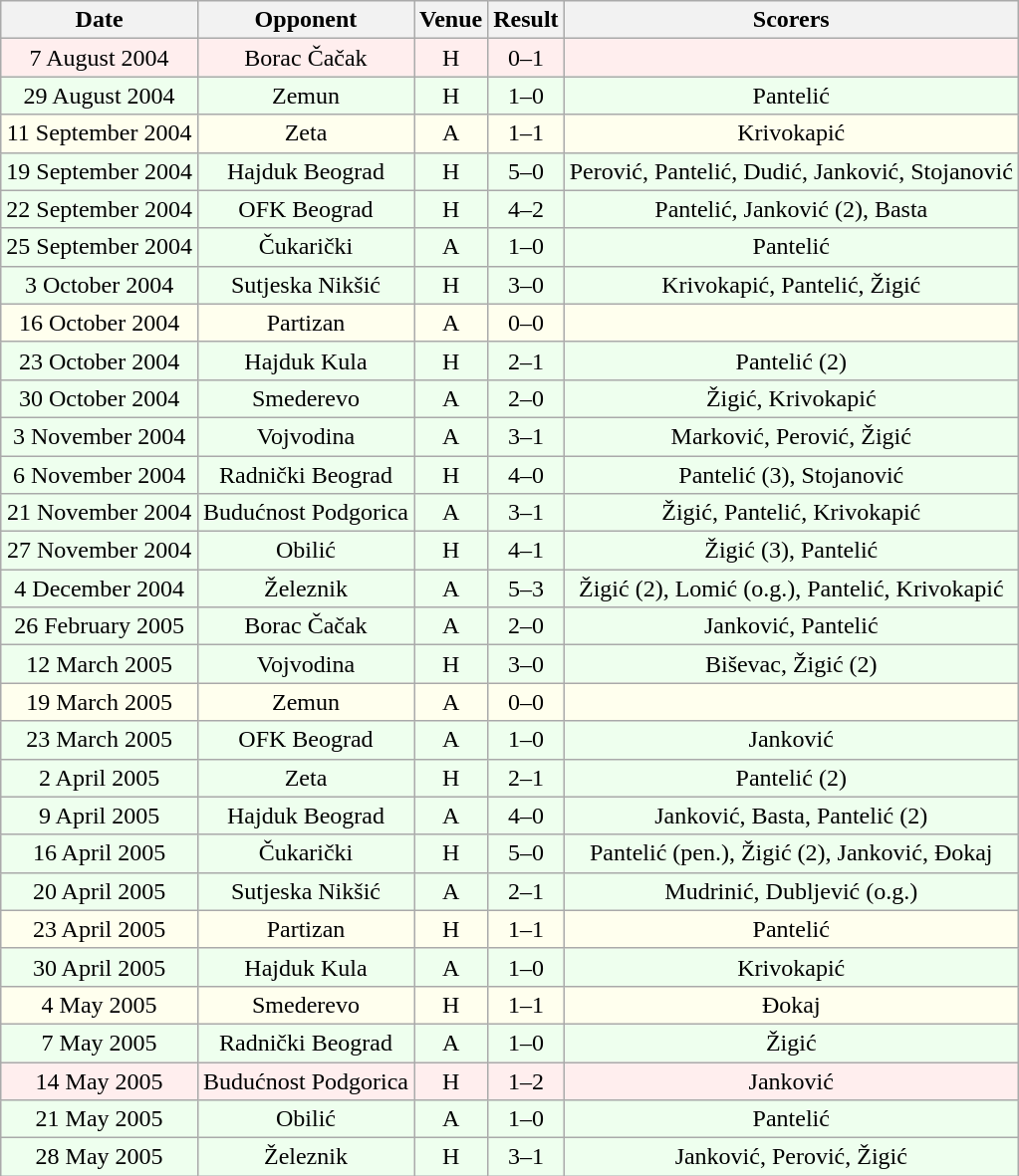<table class="wikitable sortable" style="font-size:100%; text-align:center">
<tr>
<th>Date</th>
<th>Opponent</th>
<th>Venue</th>
<th>Result</th>
<th>Scorers</th>
</tr>
<tr bgcolor = "#FFEEEE">
<td>7 August 2004</td>
<td>Borac Čačak</td>
<td>H</td>
<td>0–1</td>
<td></td>
</tr>
<tr bgcolor = "#EEFFEE">
<td>29 August 2004</td>
<td>Zemun</td>
<td>H</td>
<td>1–0</td>
<td>Pantelić</td>
</tr>
<tr bgcolor = "#FFFFEE">
<td>11 September 2004</td>
<td>Zeta</td>
<td>A</td>
<td>1–1</td>
<td>Krivokapić</td>
</tr>
<tr bgcolor = "#EEFFEE">
<td>19 September 2004</td>
<td>Hajduk Beograd</td>
<td>H</td>
<td>5–0</td>
<td>Perović, Pantelić, Dudić, Janković, Stojanović</td>
</tr>
<tr bgcolor = "#EEFFEE">
<td>22 September 2004</td>
<td>OFK Beograd</td>
<td>H</td>
<td>4–2</td>
<td>Pantelić, Janković (2), Basta</td>
</tr>
<tr bgcolor = "#EEFFEE">
<td>25 September 2004</td>
<td>Čukarički</td>
<td>A</td>
<td>1–0</td>
<td>Pantelić</td>
</tr>
<tr bgcolor = "#EEFFEE">
<td>3 October 2004</td>
<td>Sutjeska Nikšić</td>
<td>H</td>
<td>3–0</td>
<td>Krivokapić, Pantelić, Žigić</td>
</tr>
<tr bgcolor = "#FFFFEE">
<td>16 October 2004</td>
<td>Partizan</td>
<td>A</td>
<td>0–0</td>
<td></td>
</tr>
<tr bgcolor = "#EEFFEE">
<td>23 October 2004</td>
<td>Hajduk Kula</td>
<td>H</td>
<td>2–1</td>
<td>Pantelić (2)</td>
</tr>
<tr bgcolor = "#EEFFEE">
<td>30 October 2004</td>
<td>Smederevo</td>
<td>A</td>
<td>2–0</td>
<td>Žigić, Krivokapić</td>
</tr>
<tr bgcolor = "#EEFFEE">
<td>3 November 2004</td>
<td>Vojvodina</td>
<td>A</td>
<td>3–1</td>
<td>Marković, Perović, Žigić</td>
</tr>
<tr bgcolor = "#EEFFEE">
<td>6 November 2004</td>
<td>Radnički Beograd</td>
<td>H</td>
<td>4–0</td>
<td>Pantelić (3), Stojanović</td>
</tr>
<tr bgcolor = "#EEFFEE">
<td>21 November 2004</td>
<td>Budućnost Podgorica</td>
<td>A</td>
<td>3–1</td>
<td>Žigić, Pantelić, Krivokapić</td>
</tr>
<tr bgcolor = "#EEFFEE">
<td>27 November 2004</td>
<td>Obilić</td>
<td>H</td>
<td>4–1</td>
<td>Žigić (3), Pantelić</td>
</tr>
<tr bgcolor = "#EEFFEE">
<td>4 December 2004</td>
<td>Železnik</td>
<td>A</td>
<td>5–3</td>
<td>Žigić (2), Lomić (o.g.), Pantelić, Krivokapić</td>
</tr>
<tr bgcolor = "#EEFFEE">
<td>26 February 2005</td>
<td>Borac Čačak</td>
<td>A</td>
<td>2–0</td>
<td>Janković, Pantelić</td>
</tr>
<tr bgcolor = "#EEFFEE">
<td>12 March 2005</td>
<td>Vojvodina</td>
<td>H</td>
<td>3–0</td>
<td>Biševac, Žigić (2)</td>
</tr>
<tr bgcolor = "#FFFFEE">
<td>19 March 2005</td>
<td>Zemun</td>
<td>A</td>
<td>0–0</td>
<td></td>
</tr>
<tr bgcolor = "#EEFFEE">
<td>23 March 2005</td>
<td>OFK Beograd</td>
<td>A</td>
<td>1–0</td>
<td>Janković</td>
</tr>
<tr bgcolor = "#EEFFEE">
<td>2 April 2005</td>
<td>Zeta</td>
<td>H</td>
<td>2–1</td>
<td>Pantelić (2)</td>
</tr>
<tr bgcolor = "#EEFFEE">
<td>9 April 2005</td>
<td>Hajduk Beograd</td>
<td>A</td>
<td>4–0</td>
<td>Janković, Basta, Pantelić (2)</td>
</tr>
<tr bgcolor = "#EEFFEE">
<td>16 April 2005</td>
<td>Čukarički</td>
<td>H</td>
<td>5–0</td>
<td>Pantelić (pen.), Žigić (2), Janković, Đokaj</td>
</tr>
<tr bgcolor = "#EEFFEE">
<td>20 April 2005</td>
<td>Sutjeska Nikšić</td>
<td>A</td>
<td>2–1</td>
<td>Mudrinić, Dubljević (o.g.)</td>
</tr>
<tr bgcolor = "#FFFFEE">
<td>23 April 2005</td>
<td>Partizan</td>
<td>H</td>
<td>1–1</td>
<td>Pantelić</td>
</tr>
<tr bgcolor = "#EEFFEE">
<td>30 April 2005</td>
<td>Hajduk Kula</td>
<td>A</td>
<td>1–0</td>
<td>Krivokapić</td>
</tr>
<tr bgcolor = "#FFFFEE">
<td>4 May 2005</td>
<td>Smederevo</td>
<td>H</td>
<td>1–1</td>
<td>Đokaj</td>
</tr>
<tr bgcolor = "#EEFFEE">
<td>7 May 2005</td>
<td>Radnički Beograd</td>
<td>A</td>
<td>1–0</td>
<td>Žigić</td>
</tr>
<tr bgcolor = "#FFEEEE">
<td>14 May 2005</td>
<td>Budućnost Podgorica</td>
<td>H</td>
<td>1–2</td>
<td>Janković</td>
</tr>
<tr bgcolor = "#EEFFEE">
<td>21 May 2005</td>
<td>Obilić</td>
<td>A</td>
<td>1–0</td>
<td>Pantelić</td>
</tr>
<tr bgcolor = "#EEFFEE">
<td>28 May 2005</td>
<td>Železnik</td>
<td>H</td>
<td>3–1</td>
<td>Janković, Perović, Žigić</td>
</tr>
</table>
